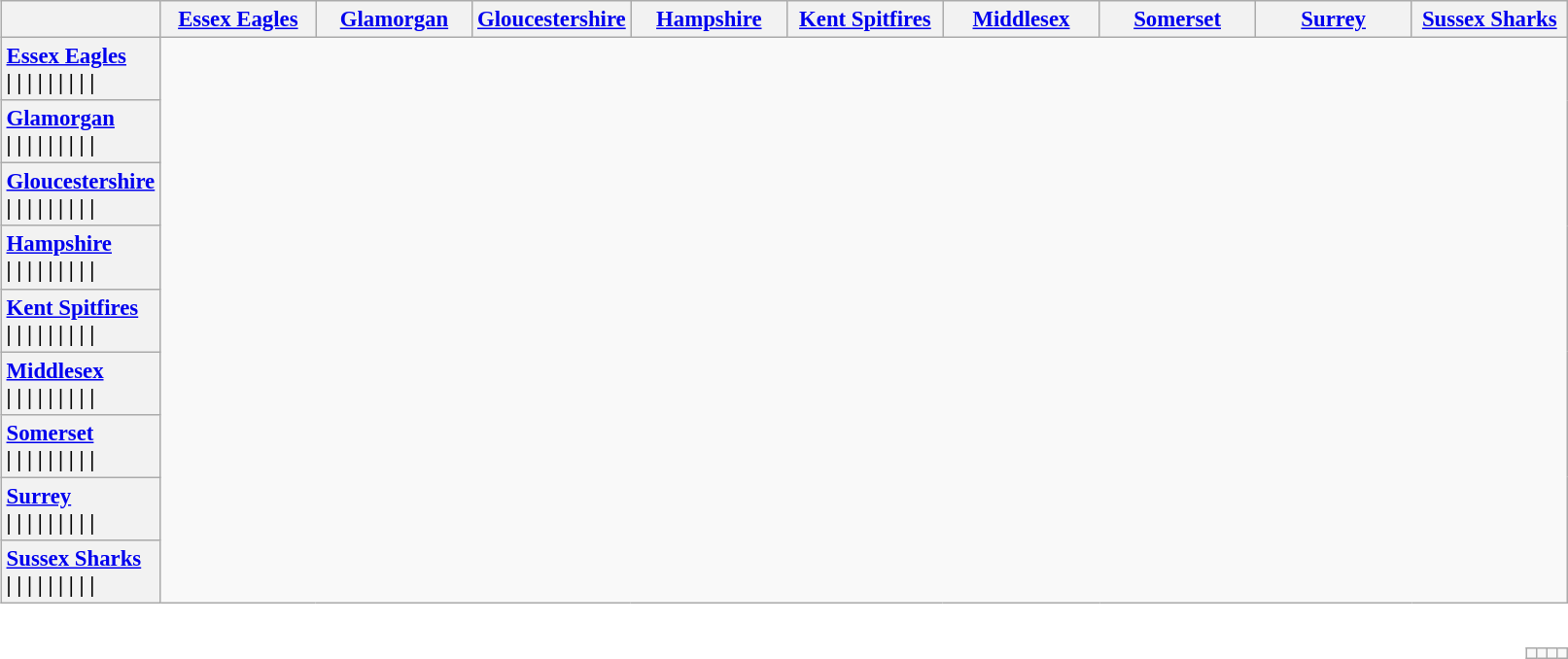<table style="padding:none; font-size:95%">
<tr>
<td colspan="3"><br><table class="wikitable" style="text-align:left">
<tr>
<th style="width:50px; text-align:center;"></th>
<th width=100><a href='#'>Essex Eagles</a></th>
<th width=100><a href='#'>Glamorgan</a></th>
<th width=100><a href='#'>Gloucestershire</a></th>
<th width=100><a href='#'>Hampshire</a></th>
<th width=100><a href='#'>Kent Spitfires</a></th>
<th width=100><a href='#'>Middlesex</a></th>
<th width=100><a href='#'>Somerset</a></th>
<th width=100><a href='#'>Surrey</a></th>
<th width=100><a href='#'>Sussex Sharks</a></th>
</tr>
<tr>
<th style="text-align:left"><a href='#'>Essex Eagles</a><br>    | 
| 
    | 
     | 
     | 
| 
 | 
   | 
   | </th>
</tr>
<tr>
<th style="text-align:left"><a href='#'>Glamorgan</a><br>    | 
| 
    | 
     | 
     | 
| 
 | 
   | 
   | </th>
</tr>
<tr>
<th style="text-align:left"><a href='#'>Gloucestershire</a><br>    | 
| 
    | 
     | 
     | 
| 
 | 
   | 
   | </th>
</tr>
<tr>
<th style="text-align:left"><a href='#'>Hampshire</a><br>    | 
| 
    | 
     | 
     | 
| 
 | 
   | 
   | </th>
</tr>
<tr>
<th style="text-align:left"><a href='#'>Kent Spitfires</a><br>    | 
| 
    | 
     | 
     | 
| 
 | 
   | 
   | </th>
</tr>
<tr>
<th style="text-align:left"><a href='#'>Middlesex</a><br>    | 
| 
    | 
     | 
     | 
| 
 | 
   | 
   | </th>
</tr>
<tr>
<th style="text-align:left"><a href='#'>Somerset</a><br>    | 
| 
    | 
     | 
     | 
| 
 | 
   | 
   | </th>
</tr>
<tr>
<th style="text-align:left"><a href='#'>Surrey</a><br>    | 
| 
    | 
     | 
     | 
| 
 | 
   | 
   | </th>
</tr>
<tr>
<th style="text-align:left"><a href='#'>Sussex Sharks</a><br>    | 
| 
    | 
     | 
     | 
| 
 | 
   | 
   | </th>
</tr>
</table>
<table class="wikitable" style="float:right">
<tr style="text-align:center">
<td></td>
<td></td>
<td></td>
<td></td>
</tr>
</table>
</td>
</tr>
</table>
